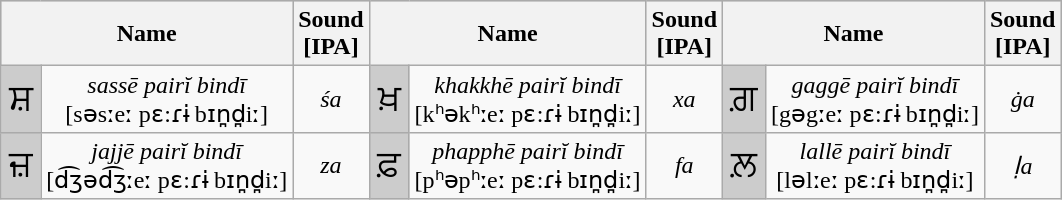<table class="wikitable" style="text-align:center">
<tr bgcolor="#CCCCCC" align="center">
<th colspan="2">Name</th>
<th>Sound<br>[IPA]</th>
<th colspan="2">Name</th>
<th>Sound<br>[IPA]</th>
<th colspan="2">Name</th>
<th>Sound<br>[IPA]</th>
</tr>
<tr align="center">
<td bgcolor="#CCCCCC" style="font-size:24px">ਸ਼</td>
<td><em>sassē pairĭ bindī</em><br>[səsːeː pɛ:ɾɨ bɪn̪d̪iː]</td>
<td><em>śa</em><br></td>
<td bgcolor="#CCCCCC" style="font-size:24px">ਖ਼</td>
<td><em>khakkhē pairĭ bindī</em><br>[kʰəkʰːeː pɛ:ɾɨ bɪn̪d̪iː]</td>
<td><em>xa</em><br></td>
<td bgcolor="#CCCCCC" style="font-size:24px">ਗ਼</td>
<td><em>gaggē pairĭ bindī</em><br>[gəgːeː  pɛ:ɾɨ bɪn̪d̪iː]</td>
<td><em>ġa</em><br></td>
</tr>
<tr align="center">
<td bgcolor="#CCCCCC" style="font-size:24px">ਜ਼</td>
<td><em>jajjē pairĭ bindī</em><br>[d͡ʒəd͡ʒːeː pɛ:ɾɨ bɪn̪d̪iː]</td>
<td><em>za</em><br></td>
<td bgcolor="#CCCCCC" style="font-size:24px">ਫ਼</td>
<td><em>phapphē pairĭ bindī</em><br>[pʰəpʰːeː pɛ:ɾɨ bɪn̪d̪iː]</td>
<td><em>fa</em><br></td>
<td bgcolor="#CCCCCC" style="font-size:24px">ਲ਼</td>
<td><em>lallē pairĭ bindī</em><br>[ləlːeː pɛ:ɾɨ bɪn̪d̪iː]</td>
<td><em>ḷa</em><br></td>
</tr>
</table>
